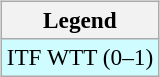<table>
<tr valign=top>
<td><br><table class="wikitable" style=font-size:97%>
<tr>
<th>Legend</th>
</tr>
<tr style="background:#cffcff;">
<td>ITF WTT (0–1)</td>
</tr>
</table>
</td>
<td></td>
</tr>
</table>
